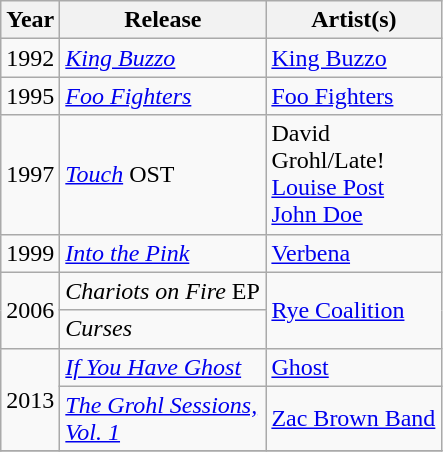<table class="wikitable">
<tr>
<th>Year</th>
<th width="130">Release</th>
<th width="110">Artist(s)</th>
</tr>
<tr>
<td align="center" rowspan="1">1992</td>
<td><em><a href='#'>King Buzzo</a></em></td>
<td><a href='#'>King Buzzo</a></td>
</tr>
<tr>
<td align="center" rowspan="1">1995</td>
<td><em><a href='#'>Foo Fighters</a></em></td>
<td><a href='#'>Foo Fighters</a></td>
</tr>
<tr>
<td align="center" rowspan="1">1997</td>
<td><em><a href='#'>Touch</a></em> OST</td>
<td>David Grohl/Late!<br> <a href='#'>Louise Post</a><br> <a href='#'>John Doe</a></td>
</tr>
<tr>
<td align="center" rowspan="1">1999</td>
<td><em><a href='#'>Into the Pink</a></em></td>
<td><a href='#'>Verbena</a></td>
</tr>
<tr>
<td align="center" rowspan="2">2006</td>
<td><em>Chariots on Fire</em> EP</td>
<td rowspan="2"><a href='#'>Rye Coalition</a></td>
</tr>
<tr>
<td><em>Curses</em></td>
</tr>
<tr>
<td align="center" rowspan="2">2013</td>
<td><em><a href='#'>If You Have Ghost</a></em></td>
<td><a href='#'>Ghost</a></td>
</tr>
<tr>
<td><em><a href='#'>The Grohl Sessions, Vol. 1</a></em></td>
<td><a href='#'>Zac Brown Band</a></td>
</tr>
<tr>
</tr>
</table>
